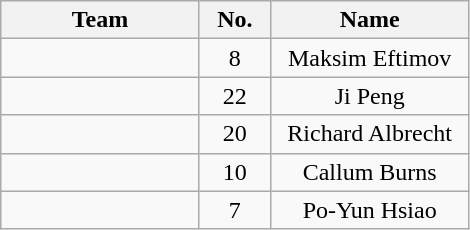<table class="wikitable" style="text-align:center;">
<tr>
<th width=125>Team</th>
<th width=40>No.</th>
<th width=125>Name</th>
</tr>
<tr>
<td style="text-align:left;"></td>
<td>8</td>
<td>Maksim Eftimov</td>
</tr>
<tr>
<td style="text-align:left;"></td>
<td>22</td>
<td>Ji Peng</td>
</tr>
<tr>
<td style="text-align:left;"></td>
<td>20</td>
<td>Richard Albrecht</td>
</tr>
<tr>
<td style="text-align:left;"></td>
<td>10</td>
<td>Callum Burns</td>
</tr>
<tr>
<td style="text-align:left;"></td>
<td>7</td>
<td>Po-Yun Hsiao</td>
</tr>
</table>
